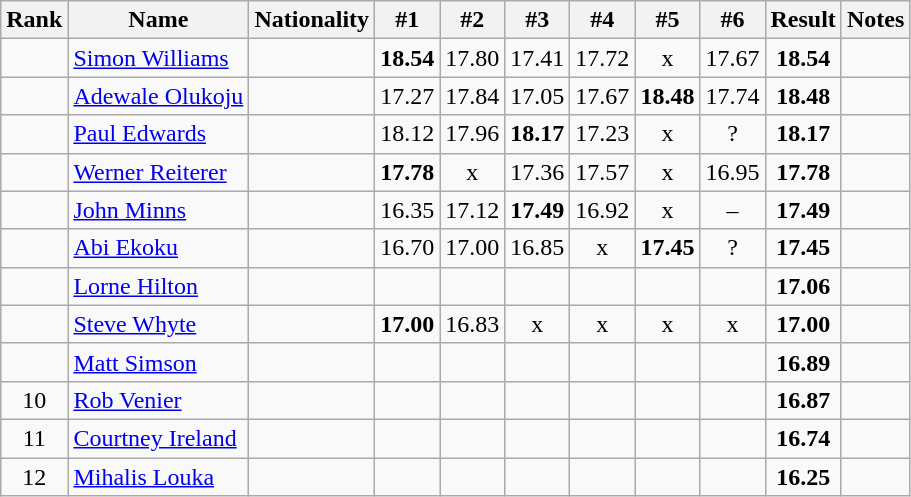<table class="wikitable sortable" style=" text-align:center">
<tr>
<th>Rank</th>
<th>Name</th>
<th>Nationality</th>
<th>#1</th>
<th>#2</th>
<th>#3</th>
<th>#4</th>
<th>#5</th>
<th>#6</th>
<th>Result</th>
<th>Notes</th>
</tr>
<tr>
<td></td>
<td align=left><a href='#'>Simon Williams</a></td>
<td align=left></td>
<td><strong>18.54</strong></td>
<td>17.80</td>
<td>17.41</td>
<td>17.72</td>
<td>x</td>
<td>17.67</td>
<td><strong>18.54</strong></td>
<td></td>
</tr>
<tr>
<td></td>
<td align=left><a href='#'>Adewale Olukoju</a></td>
<td align=left></td>
<td>17.27</td>
<td>17.84</td>
<td>17.05</td>
<td>17.67</td>
<td><strong>18.48</strong></td>
<td>17.74</td>
<td><strong>18.48</strong></td>
<td></td>
</tr>
<tr>
<td></td>
<td align=left><a href='#'>Paul Edwards</a></td>
<td align=left></td>
<td>18.12</td>
<td>17.96</td>
<td><strong>18.17</strong></td>
<td>17.23</td>
<td>x</td>
<td>?</td>
<td><strong>18.17</strong></td>
<td></td>
</tr>
<tr>
<td></td>
<td align=left><a href='#'>Werner Reiterer</a></td>
<td align=left></td>
<td><strong>17.78</strong></td>
<td>x</td>
<td>17.36</td>
<td>17.57</td>
<td>x</td>
<td>16.95</td>
<td><strong>17.78</strong></td>
<td></td>
</tr>
<tr>
<td></td>
<td align=left><a href='#'>John Minns</a></td>
<td align=left></td>
<td>16.35</td>
<td>17.12</td>
<td><strong>17.49</strong></td>
<td>16.92</td>
<td>x</td>
<td>–</td>
<td><strong>17.49</strong></td>
<td></td>
</tr>
<tr>
<td></td>
<td align=left><a href='#'>Abi Ekoku</a></td>
<td align=left></td>
<td>16.70</td>
<td>17.00</td>
<td>16.85</td>
<td>x</td>
<td><strong>17.45</strong></td>
<td>?</td>
<td><strong>17.45</strong></td>
<td></td>
</tr>
<tr>
<td></td>
<td align=left><a href='#'>Lorne Hilton</a></td>
<td align=left></td>
<td></td>
<td></td>
<td></td>
<td></td>
<td></td>
<td></td>
<td><strong>17.06</strong></td>
<td></td>
</tr>
<tr>
<td></td>
<td align=left><a href='#'>Steve Whyte</a></td>
<td align=left></td>
<td><strong>17.00</strong></td>
<td>16.83</td>
<td>x</td>
<td>x</td>
<td>x</td>
<td>x</td>
<td><strong>17.00</strong></td>
<td></td>
</tr>
<tr>
<td></td>
<td align=left><a href='#'>Matt Simson</a></td>
<td align=left></td>
<td></td>
<td></td>
<td></td>
<td></td>
<td></td>
<td></td>
<td><strong>16.89</strong></td>
<td></td>
</tr>
<tr>
<td>10</td>
<td align=left><a href='#'>Rob Venier</a></td>
<td align=left></td>
<td></td>
<td></td>
<td></td>
<td></td>
<td></td>
<td></td>
<td><strong>16.87</strong></td>
<td></td>
</tr>
<tr>
<td>11</td>
<td align=left><a href='#'>Courtney Ireland</a></td>
<td align=left></td>
<td></td>
<td></td>
<td></td>
<td></td>
<td></td>
<td></td>
<td><strong>16.74</strong></td>
<td></td>
</tr>
<tr>
<td>12</td>
<td align=left><a href='#'>Mihalis Louka</a></td>
<td align=left></td>
<td></td>
<td></td>
<td></td>
<td></td>
<td></td>
<td></td>
<td><strong>16.25</strong></td>
<td></td>
</tr>
</table>
